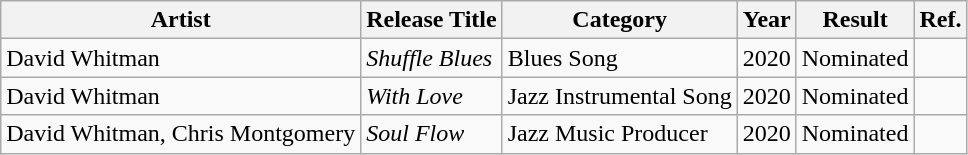<table class="wikitable">
<tr>
<th>Artist</th>
<th>Release Title</th>
<th>Category</th>
<th>Year</th>
<th>Result</th>
<th>Ref.</th>
</tr>
<tr>
<td>David Whitman</td>
<td><em>Shuffle Blues</em></td>
<td>Blues Song</td>
<td>2020</td>
<td>Nominated</td>
<td></td>
</tr>
<tr>
<td>David Whitman</td>
<td><em>With Love</em></td>
<td>Jazz Instrumental Song</td>
<td>2020</td>
<td>Nominated</td>
<td></td>
</tr>
<tr>
<td>David Whitman, Chris Montgomery</td>
<td><em>Soul Flow</em></td>
<td>Jazz Music Producer</td>
<td>2020</td>
<td>Nominated</td>
<td></td>
</tr>
</table>
